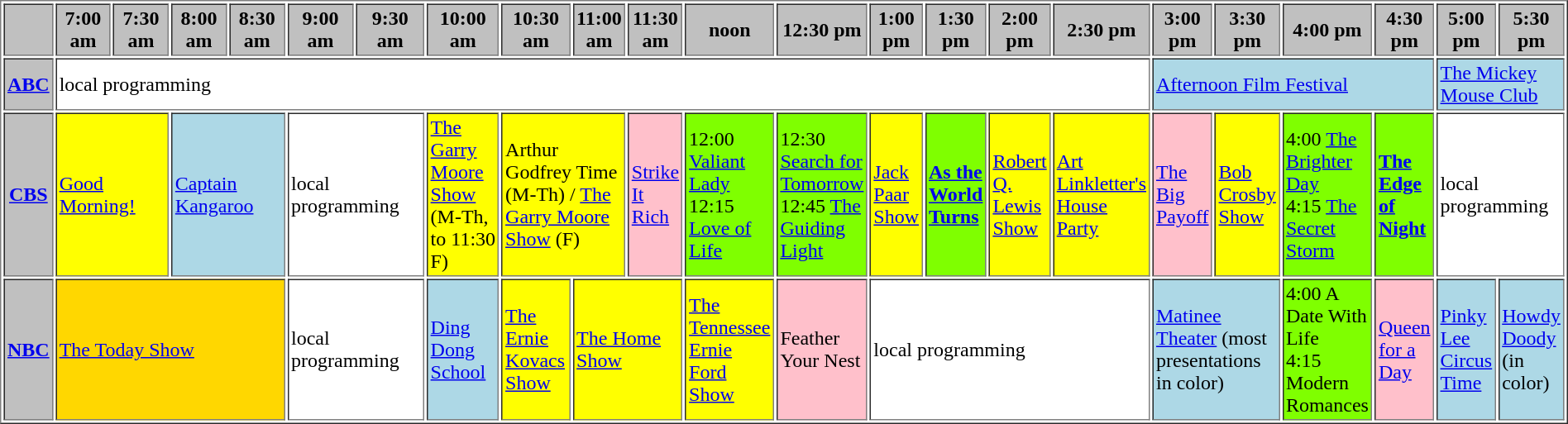<table border="1" cellpadding="2">
<tr>
<th bgcolor="#C0C0C0"> </th>
<th width="13%" bgcolor="#C0C0C0">7:00 am</th>
<th width="14%" bgcolor="#C0C0C0">7:30 am</th>
<th width="13%" bgcolor="#C0C0C0">8:00 am</th>
<th width="14%" bgcolor="#C0C0C0">8:30 am</th>
<th width="13%" bgcolor="#C0C0C0">9:00 am</th>
<th width="14%" bgcolor="#C0C0C0">9:30 am</th>
<th width="13%" bgcolor="#C0C0C0">10:00 am</th>
<th width="14%" bgcolor="#C0C0C0">10:30 am</th>
<th width="13%" bgcolor="#C0C0C0">11:00 am</th>
<th width="14%" bgcolor="#C0C0C0">11:30 am</th>
<th width="13%" bgcolor="#C0C0C0">noon</th>
<th width="14%" bgcolor="#C0C0C0">12:30 pm</th>
<th width="13%" bgcolor="#C0C0C0">1:00 pm</th>
<th width="14%" bgcolor="#C0C0C0">1:30 pm</th>
<th width="13%" bgcolor="#C0C0C0">2:00 pm</th>
<th width="14%" bgcolor="#C0C0C0">2:30 pm</th>
<th width="13%" bgcolor="#C0C0C0">3:00 pm</th>
<th width="14%" bgcolor="#C0C0C0">3:30 pm</th>
<th width="13%" bgcolor="#C0C0C0">4:00 pm</th>
<th width="14%" bgcolor="#C0C0C0">4:30 pm</th>
<th width="13%" bgcolor="#C0C0C0">5:00 pm</th>
<th width="14%" bgcolor="#C0C0C0">5:30 pm</th>
</tr>
<tr>
<th bgcolor="#C0C0C0"><a href='#'>ABC</a></th>
<td bgcolor="white" colspan="16">local programming</td>
<td bgcolor="lightblue" colspan="4"><a href='#'>Afternoon Film Festival</a></td>
<td bgcolor="lightblue" colspan="2"><a href='#'>The Mickey Mouse Club</a></td>
</tr>
<tr>
<th bgcolor="#C0C0C0"><a href='#'>CBS</a></th>
<td bgcolor="yellow" colspan="2"><a href='#'>Good Morning!</a></td>
<td bgcolor="lightblue" colspan="2"><a href='#'>Captain Kangaroo</a></td>
<td bgcolor="white" colspan="2">local programming</td>
<td bgcolor="yellow"><a href='#'>The Garry Moore Show</a> (M-Th, to 11:30 F)</td>
<td bgcolor="yellow" colspan="2">Arthur Godfrey Time (M-Th) / <a href='#'>The Garry Moore Show</a> (F)</td>
<td bgcolor="pink"><a href='#'>Strike It Rich</a></td>
<td bgcolor="chartreuse">12:00 <a href='#'>Valiant Lady</a><br>12:15 <a href='#'>Love of Life</a></td>
<td bgcolor="chartreuse">12:30 <a href='#'>Search for Tomorrow</a><br>12:45 <a href='#'>The Guiding Light</a></td>
<td bgcolor="yellow"><a href='#'>Jack Paar Show</a></td>
<td bgcolor="chartreuse"><strong><a href='#'>As the World Turns</a></strong></td>
<td bgcolor="yellow"><a href='#'>Robert Q. Lewis Show</a></td>
<td bgcolor="yellow"><a href='#'>Art Linkletter's House Party</a></td>
<td bgcolor="pink"><a href='#'>The Big Payoff</a></td>
<td bgcolor="yellow"><a href='#'>Bob Crosby Show</a></td>
<td bgcolor="chartreuse">4:00 <a href='#'>The Brighter Day</a><br>4:15 <a href='#'>The Secret Storm</a></td>
<td bgcolor="chartreuse"><strong><a href='#'>The Edge of Night</a></strong></td>
<td bgcolor="white" colspan="2">local programming</td>
</tr>
<tr>
<th bgcolor="#C0C0C0"><a href='#'>NBC</a></th>
<td bgcolor="gold" colspan="4"><a href='#'>The Today Show</a></td>
<td bgcolor="white" colspan="2">local programming</td>
<td bgcolor="lightblue"><a href='#'>Ding Dong School</a></td>
<td bgcolor="yellow"><a href='#'>The Ernie Kovacs Show</a></td>
<td colspan="2" bgcolor="yellow"><a href='#'>The Home Show</a></td>
<td bgcolor="yellow"><a href='#'>The Tennessee Ernie Ford Show</a></td>
<td bgcolor="pink">Feather Your Nest</td>
<td bgcolor="white" colspan="4">local programming</td>
<td bgcolor="lightblue" colspan="2"><a href='#'>Matinee Theater</a> (most presentations in color)</td>
<td bgcolor="chartreuse">4:00 A Date With Life<br>4:15 Modern Romances</td>
<td bgcolor="pink"><a href='#'>Queen for a Day</a></td>
<td bgcolor="lightblue"><a href='#'>Pinky Lee Circus Time</a></td>
<td bgcolor="lightblue"><a href='#'>Howdy Doody</a> (in color)</td>
</tr>
</table>
